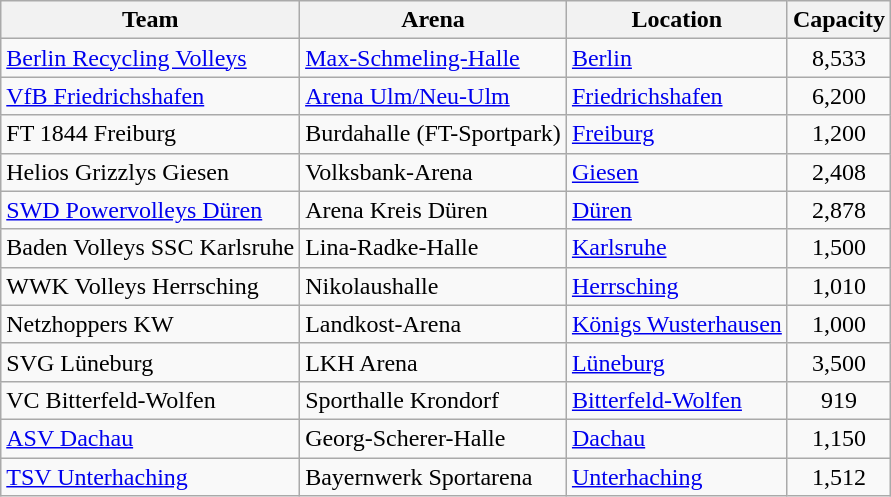<table class="wikitable sortable">
<tr>
<th class="unsortable">Team</th>
<th class="unsortable">Arena</th>
<th class="unsortable">Location</th>
<th>Capacity</th>
</tr>
<tr>
<td><a href='#'>Berlin Recycling Volleys</a></td>
<td><a href='#'>Max-Schmeling-Halle</a></td>
<td><a href='#'>Berlin</a></td>
<td style="text-align:center;">8,533</td>
</tr>
<tr>
<td><a href='#'>VfB Friedrichshafen</a></td>
<td><a href='#'>Arena Ulm/Neu-Ulm</a></td>
<td><a href='#'>Friedrichshafen</a></td>
<td style="text-align:center;">6,200</td>
</tr>
<tr>
<td>FT 1844 Freiburg</td>
<td>Burdahalle (FT-Sportpark)</td>
<td><a href='#'>Freiburg</a></td>
<td style="text-align:center;">1,200</td>
</tr>
<tr>
<td>Helios Grizzlys Giesen</td>
<td>Volksbank-Arena</td>
<td><a href='#'>Giesen</a></td>
<td style="text-align:center;">2,408</td>
</tr>
<tr>
<td><a href='#'>SWD Powervolleys Düren</a></td>
<td>Arena Kreis Düren</td>
<td><a href='#'>Düren</a></td>
<td style="text-align:center;">2,878</td>
</tr>
<tr>
<td>Baden Volleys SSC Karlsruhe</td>
<td>Lina-Radke-Halle</td>
<td><a href='#'>Karlsruhe</a></td>
<td style="text-align:center;">1,500</td>
</tr>
<tr>
<td>WWK Volleys Herrsching</td>
<td>Nikolaushalle</td>
<td><a href='#'>Herrsching</a></td>
<td style="text-align:center;">1,010</td>
</tr>
<tr>
<td>Netzhoppers KW</td>
<td>Landkost-Arena</td>
<td><a href='#'>Königs Wusterhausen</a></td>
<td style="text-align:center;">1,000</td>
</tr>
<tr>
<td>SVG Lüneburg</td>
<td>LKH Arena</td>
<td><a href='#'>Lüneburg</a></td>
<td style="text-align:center;">3,500</td>
</tr>
<tr>
<td>VC Bitterfeld-Wolfen</td>
<td>Sporthalle Krondorf</td>
<td><a href='#'>Bitterfeld-Wolfen</a></td>
<td style="text-align:center;">919</td>
</tr>
<tr>
<td><a href='#'>ASV Dachau</a></td>
<td>Georg-Scherer-Halle</td>
<td><a href='#'>Dachau</a></td>
<td style="text-align:center;">1,150</td>
</tr>
<tr>
<td><a href='#'>TSV Unterhaching</a></td>
<td>Bayernwerk Sportarena</td>
<td><a href='#'>Unterhaching</a></td>
<td style="text-align:center;">1,512</td>
</tr>
</table>
